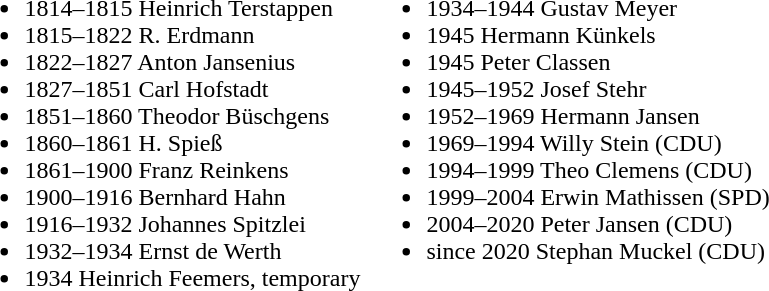<table>
<tr>
<td><br><ul><li>1814–1815 Heinrich Terstappen</li><li>1815–1822 R. Erdmann</li><li>1822–1827 Anton Jansenius</li><li>1827–1851 Carl Hofstadt</li><li>1851–1860 Theodor Büschgens</li><li>1860–1861 H. Spieß</li><li>1861–1900 Franz Reinkens</li><li>1900–1916 Bernhard Hahn</li><li>1916–1932 Johannes Spitzlei</li><li>1932–1934 Ernst de Werth</li><li>1934 Heinrich Feemers, temporary</li></ul></td>
<td valign="top"><br><ul><li>1934–1944 Gustav Meyer</li><li>1945 Hermann Künkels</li><li>1945 Peter Classen</li><li>1945–1952 Josef Stehr</li><li>1952–1969 Hermann Jansen</li><li>1969–1994 Willy Stein (CDU)</li><li>1994–1999 Theo Clemens (CDU)</li><li>1999–2004 Erwin Mathissen (SPD)</li><li>2004–2020 Peter Jansen (CDU)</li><li>since 2020 Stephan Muckel (CDU)</li></ul></td>
</tr>
</table>
